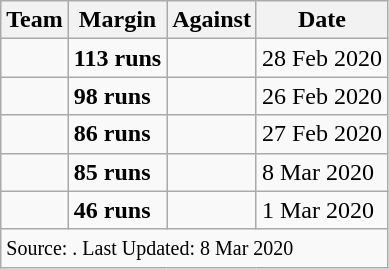<table class="wikitable sortable" style="text-align:left">
<tr>
<th>Team</th>
<th>Margin</th>
<th>Against</th>
<th class="unsortable">Date</th>
</tr>
<tr>
<td></td>
<td><strong>113 runs</strong></td>
<td></td>
<td>28 Feb 2020</td>
</tr>
<tr>
<td></td>
<td><strong>98 runs</strong></td>
<td></td>
<td>26 Feb 2020</td>
</tr>
<tr>
<td></td>
<td><strong>86 runs</strong></td>
<td></td>
<td>27 Feb 2020</td>
</tr>
<tr>
<td></td>
<td><strong>85 runs</strong></td>
<td></td>
<td>8 Mar 2020</td>
</tr>
<tr>
<td></td>
<td><strong>46 runs</strong></td>
<td></td>
<td>1 Mar 2020</td>
</tr>
<tr>
<td colspan=5><small>Source: . Last Updated: 8 Mar 2020 </small></td>
</tr>
</table>
